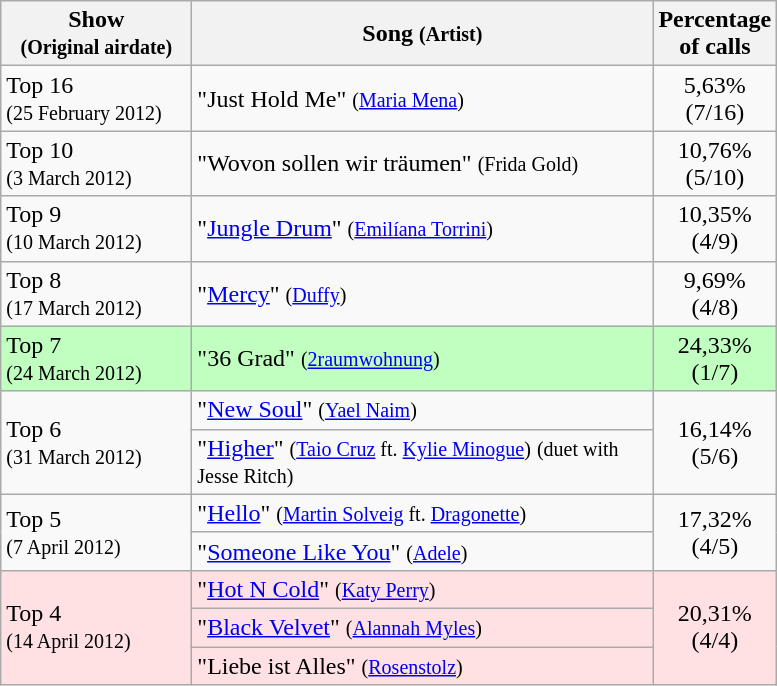<table class="wikitable">
<tr ">
<th style="width:120px;">Show<br><small>(Original airdate)</small></th>
<th style="width:300px;">Song <small>(Artist)</small></th>
<th style="width:28px;">Percentage of calls</th>
</tr>
<tr>
<td align="left">Top 16<br><small>(25 February 2012)</small></td>
<td align="left">"Just Hold Me" <small>(<a href='#'>Maria Mena</a>)</small></td>
<td style="text-align:center;">5,63% (7/16)</td>
</tr>
<tr>
<td align="left">Top 10<br><small>(3 March 2012)</small></td>
<td align="left">"Wovon sollen wir träumen" <small>(Frida Gold)</small></td>
<td style="text-align:center;">10,76% (5/10)</td>
</tr>
<tr>
<td align="left">Top 9<br><small>(10 March 2012)</small></td>
<td align="left">"<a href='#'>Jungle Drum</a>" <small>(<a href='#'>Emilíana Torrini</a>)</small></td>
<td style="text-align:center;">10,35% (4/9)</td>
</tr>
<tr>
<td align="left">Top 8<br><small>(17 March 2012)</small></td>
<td align="left">"<a href='#'>Mercy</a>" <small>(<a href='#'>Duffy</a>)</small></td>
<td style="text-align:center;">9,69% (4/8)</td>
</tr>
<tr style="background:#c1ffc1;">
<td align="left">Top 7<br><small>(24 March 2012)</small></td>
<td align="left">"36 Grad" <small>(<a href='#'>2raumwohnung</a>)</small></td>
<td style="text-align:center;">24,33% (1/7)</td>
</tr>
<tr>
<td align="left" rowspan=2>Top 6<br><small>(31 March 2012)</small></td>
<td align="left">"<a href='#'>New Soul</a>" <small>(<a href='#'>Yael Naim</a>)</small></td>
<td style="text-align:center;" rowspan=2>16,14% (5/6)</td>
</tr>
<tr>
<td align="left">"<a href='#'>Higher</a>" <small>(<a href='#'>Taio Cruz</a> ft. <a href='#'>Kylie Minogue</a>)</small> <small>(duet with Jesse Ritch)</small></td>
</tr>
<tr>
<td align="left" rowspan=2>Top 5<br><small>(7 April 2012)</small></td>
<td align="left">"<a href='#'>Hello</a>" <small>(<a href='#'>Martin Solveig</a> ft. <a href='#'>Dragonette</a>)</small></td>
<td style="text-align:center;" rowspan=2>17,32% (4/5)</td>
</tr>
<tr>
<td align="left">"<a href='#'>Someone Like You</a>" <small>(<a href='#'>Adele</a>)</small></td>
</tr>
<tr bgcolor="#FFE1E4">
<td align="left" rowspan=3>Top 4<br><small>(14 April 2012)</small></td>
<td align="left">"<a href='#'>Hot N Cold</a>" <small>(<a href='#'>Katy Perry</a>)</small></td>
<td style="text-align:center;" rowspan=3>20,31% (4/4)</td>
</tr>
<tr bgcolor="#FFE1E4">
<td align="left">"<a href='#'>Black Velvet</a>" <small>(<a href='#'>Alannah Myles</a>)</small></td>
</tr>
<tr bgcolor="#FFE1E4">
<td align="left">"Liebe ist Alles" <small>(<a href='#'>Rosenstolz</a>)</small></td>
</tr>
</table>
